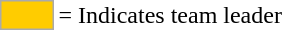<table>
<tr>
<td style="background-color:#FFCC00; border:1px solid #aaaaaa; width:2em;"></td>
<td>= Indicates team leader</td>
</tr>
</table>
